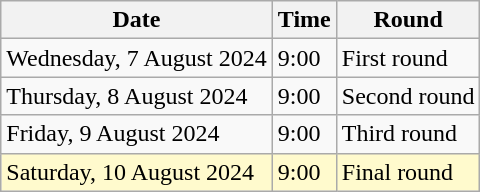<table class="wikitable">
<tr>
<th>Date</th>
<th>Time</th>
<th>Round</th>
</tr>
<tr>
<td>Wednesday, 7 August 2024</td>
<td>9:00</td>
<td>First round</td>
</tr>
<tr>
<td>Thursday, 8 August 2024</td>
<td>9:00</td>
<td>Second round</td>
</tr>
<tr>
<td>Friday, 9 August 2024</td>
<td>9:00</td>
<td>Third round</td>
</tr>
<tr style=background:lemonchiffon>
<td>Saturday, 10 August 2024</td>
<td>9:00</td>
<td>Final round</td>
</tr>
</table>
